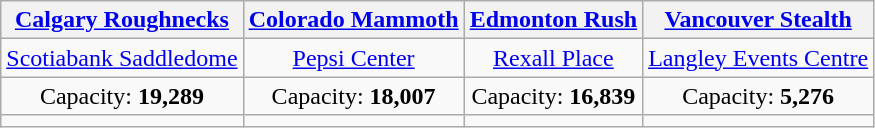<table class="wikitable" style="text-align:center">
<tr>
<th><a href='#'>Calgary Roughnecks</a></th>
<th><a href='#'>Colorado Mammoth</a></th>
<th><a href='#'>Edmonton Rush</a></th>
<th><a href='#'>Vancouver Stealth</a></th>
</tr>
<tr>
<td><a href='#'>Scotiabank Saddledome</a></td>
<td><a href='#'>Pepsi Center</a></td>
<td><a href='#'>Rexall Place</a></td>
<td><a href='#'>Langley Events Centre</a></td>
</tr>
<tr>
<td>Capacity: <strong>19,289 </strong></td>
<td>Capacity: <strong>18,007</strong></td>
<td>Capacity: <strong>16,839</strong></td>
<td>Capacity: <strong>5,276</strong></td>
</tr>
<tr>
<td></td>
<td></td>
<td></td>
<td></td>
</tr>
</table>
